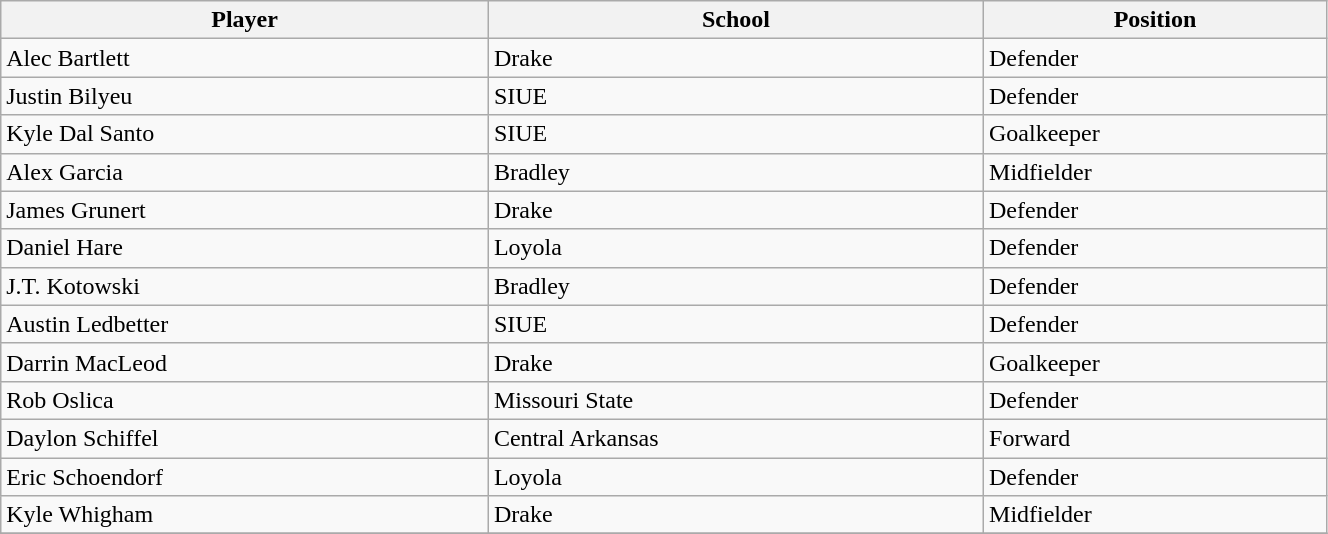<table class="wikitable sortable" style="text-align: left; width:70%">
<tr>
<th>Player</th>
<th>School</th>
<th>Position</th>
</tr>
<tr>
<td>Alec Bartlett</td>
<td>Drake</td>
<td>Defender</td>
</tr>
<tr>
<td>Justin Bilyeu</td>
<td>SIUE</td>
<td>Defender</td>
</tr>
<tr>
<td>Kyle Dal Santo</td>
<td>SIUE</td>
<td>Goalkeeper</td>
</tr>
<tr>
<td>Alex Garcia</td>
<td>Bradley</td>
<td>Midfielder</td>
</tr>
<tr>
<td>James Grunert</td>
<td>Drake</td>
<td>Defender</td>
</tr>
<tr>
<td>Daniel Hare</td>
<td>Loyola</td>
<td>Defender</td>
</tr>
<tr>
<td>J.T. Kotowski</td>
<td>Bradley</td>
<td>Defender</td>
</tr>
<tr>
<td>Austin Ledbetter</td>
<td>SIUE</td>
<td>Defender</td>
</tr>
<tr>
<td>Darrin MacLeod</td>
<td>Drake</td>
<td>Goalkeeper</td>
</tr>
<tr>
<td>Rob Oslica</td>
<td>Missouri State</td>
<td>Defender</td>
</tr>
<tr>
<td>Daylon Schiffel</td>
<td>Central Arkansas</td>
<td>Forward</td>
</tr>
<tr>
<td>Eric Schoendorf</td>
<td>Loyola</td>
<td>Defender</td>
</tr>
<tr>
<td>Kyle Whigham</td>
<td>Drake</td>
<td>Midfielder</td>
</tr>
<tr>
</tr>
</table>
